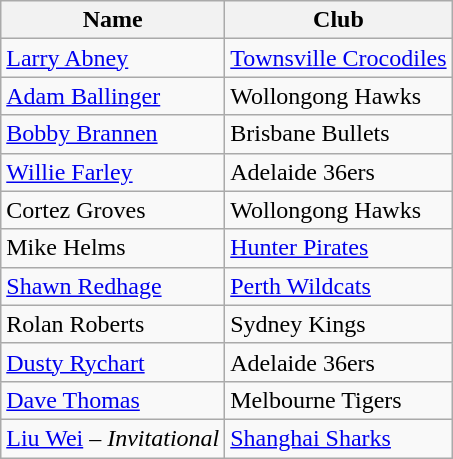<table class="wikitable">
<tr>
<th>Name</th>
<th>Club</th>
</tr>
<tr>
<td><a href='#'>Larry Abney</a></td>
<td><a href='#'>Townsville Crocodiles</a></td>
</tr>
<tr>
<td><a href='#'>Adam Ballinger</a></td>
<td>Wollongong Hawks</td>
</tr>
<tr>
<td><a href='#'>Bobby Brannen</a></td>
<td>Brisbane Bullets</td>
</tr>
<tr>
<td><a href='#'>Willie Farley</a></td>
<td>Adelaide 36ers</td>
</tr>
<tr>
<td>Cortez Groves</td>
<td>Wollongong Hawks</td>
</tr>
<tr>
<td>Mike Helms</td>
<td><a href='#'>Hunter Pirates</a></td>
</tr>
<tr>
<td><a href='#'>Shawn Redhage</a></td>
<td><a href='#'>Perth Wildcats</a></td>
</tr>
<tr>
<td>Rolan Roberts</td>
<td>Sydney Kings</td>
</tr>
<tr>
<td><a href='#'>Dusty Rychart</a></td>
<td>Adelaide 36ers</td>
</tr>
<tr>
<td><a href='#'>Dave Thomas</a></td>
<td>Melbourne Tigers</td>
</tr>
<tr>
<td><a href='#'>Liu Wei</a> – <em>Invitational</em></td>
<td><a href='#'>Shanghai Sharks</a></td>
</tr>
</table>
